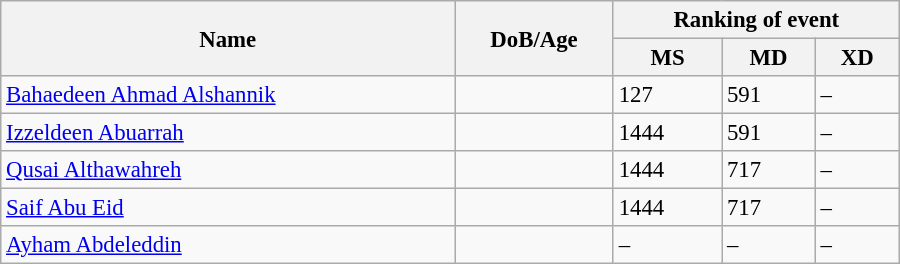<table class="wikitable" style="width:600px; font-size:95%;">
<tr>
<th rowspan="2" align="left">Name</th>
<th rowspan="2" align="left">DoB/Age</th>
<th colspan="3" align="center">Ranking of event</th>
</tr>
<tr>
<th align="center">MS</th>
<th>MD</th>
<th align="center">XD</th>
</tr>
<tr>
<td><a href='#'>Bahaedeen Ahmad Alshannik</a></td>
<td></td>
<td>127</td>
<td>591</td>
<td>–</td>
</tr>
<tr>
<td><a href='#'>Izzeldeen Abuarrah</a></td>
<td></td>
<td>1444</td>
<td>591</td>
<td>–</td>
</tr>
<tr>
<td><a href='#'>Qusai Althawahreh</a></td>
<td></td>
<td>1444</td>
<td>717</td>
<td>–</td>
</tr>
<tr>
<td><a href='#'>Saif Abu Eid</a></td>
<td></td>
<td>1444</td>
<td>717</td>
<td>–</td>
</tr>
<tr>
<td><a href='#'>Ayham Abdeleddin</a></td>
<td></td>
<td>–</td>
<td>–</td>
<td>–</td>
</tr>
</table>
